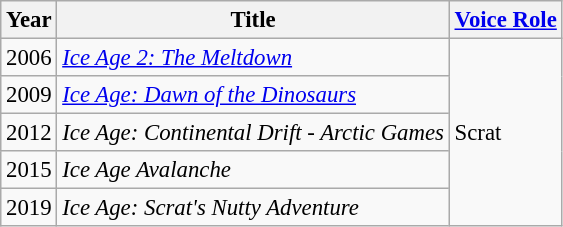<table class="wikitable" style="font-size: 95%;">
<tr>
<th>Year</th>
<th>Title</th>
<th><a href='#'>Voice Role</a></th>
</tr>
<tr>
<td>2006</td>
<td><em><a href='#'>Ice Age 2: The Meltdown</a></em></td>
<td rowspan=5>Scrat</td>
</tr>
<tr>
<td>2009</td>
<td><em><a href='#'>Ice Age: Dawn of the Dinosaurs</a></em></td>
</tr>
<tr>
<td>2012</td>
<td><em>Ice Age: Continental Drift - Arctic Games</em></td>
</tr>
<tr>
<td>2015</td>
<td><em>Ice Age Avalanche</em></td>
</tr>
<tr>
<td>2019</td>
<td><em>Ice Age: Scrat's Nutty Adventure</em></td>
</tr>
</table>
